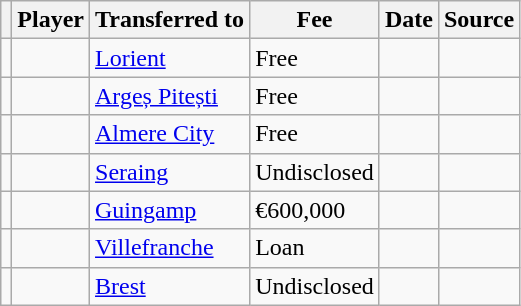<table class="wikitable plainrowheaders sortable">
<tr>
<th></th>
<th scope="col">Player</th>
<th>Transferred to</th>
<th style="width: 65px;">Fee</th>
<th scope="col">Date</th>
<th scope="col">Source</th>
</tr>
<tr>
<td align="center"></td>
<td></td>
<td> <a href='#'>Lorient</a></td>
<td>Free</td>
<td></td>
<td></td>
</tr>
<tr>
<td align="center"></td>
<td></td>
<td> <a href='#'>Argeș Pitești</a></td>
<td>Free</td>
<td></td>
<td></td>
</tr>
<tr>
<td align="center"></td>
<td></td>
<td> <a href='#'>Almere City</a></td>
<td>Free</td>
<td></td>
<td></td>
</tr>
<tr>
<td align="center"></td>
<td></td>
<td> <a href='#'>Seraing</a></td>
<td>Undisclosed</td>
<td></td>
<td></td>
</tr>
<tr>
<td align="center"></td>
<td></td>
<td> <a href='#'>Guingamp</a></td>
<td>€600,000</td>
<td></td>
<td></td>
</tr>
<tr>
<td align="center"></td>
<td></td>
<td> <a href='#'>Villefranche</a></td>
<td>Loan</td>
<td></td>
<td></td>
</tr>
<tr>
<td align="center"></td>
<td></td>
<td> <a href='#'>Brest</a></td>
<td>Undisclosed</td>
<td></td>
<td></td>
</tr>
</table>
